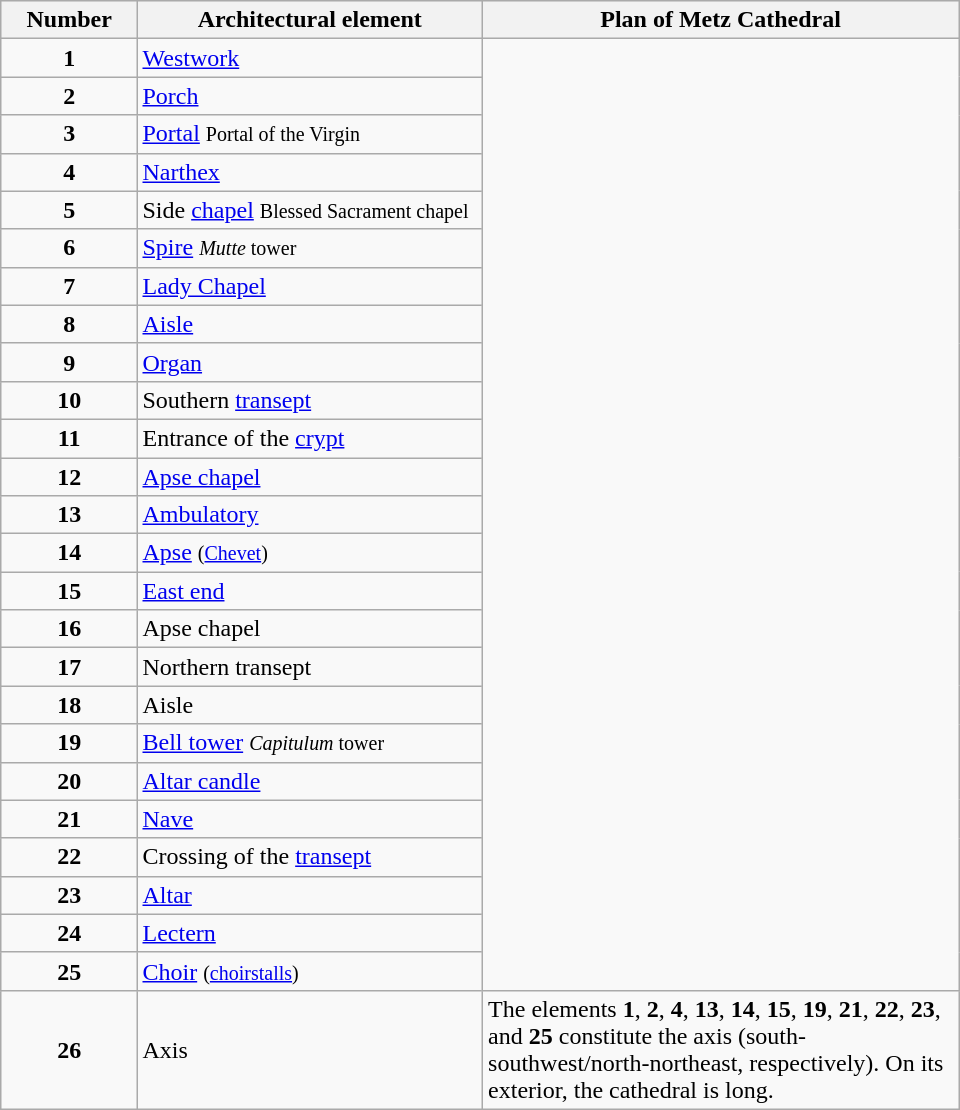<table class="wikitable" style="margin:1em auto;">
<tr style="background:#efefef;">
<th style="width:83px; text-align:center;">Number</th>
<th style="width:223px; text-align:center;">Architectural element</th>
<th style="width:310px; text-align:center;">Plan of Metz Cathedral</th>
</tr>
<tr>
<td style="text-align:center;"><strong>1</strong></td>
<td style="text-align:left;"><a href='#'>Westwork</a></td>
<td rowspan="25" style="text-align:center;"><br>
























</td>
</tr>
<tr>
<td style="text-align:center;"><strong>2</strong></td>
<td style="text-align:left;"><a href='#'>Porch</a></td>
</tr>
<tr>
<td style="text-align:center;"><strong>3</strong></td>
<td style="text-align:left;"><a href='#'>Portal</a> <small>Portal of the Virgin</small></td>
</tr>
<tr>
<td style="text-align:center;"><strong>4</strong></td>
<td style="text-align:left;"><a href='#'>Narthex</a></td>
</tr>
<tr>
<td style="text-align:center;"><strong>5</strong></td>
<td style="text-align:left;">Side <a href='#'>chapel</a> <small>Blessed Sacrament chapel</small></td>
</tr>
<tr>
<td style="text-align:center;"><strong>6</strong></td>
<td style="text-align:left;"><a href='#'>Spire</a> <small><em>Mutte</em> tower</small></td>
</tr>
<tr>
<td style="text-align:center;"><strong>7</strong></td>
<td style="text-align:left;"><a href='#'>Lady Chapel</a></td>
</tr>
<tr>
<td style="text-align:center;"><strong>8</strong></td>
<td style="text-align:left;"><a href='#'>Aisle</a></td>
</tr>
<tr>
<td style="text-align:center;"><strong>9</strong></td>
<td style="text-align:left;"><a href='#'>Organ</a></td>
</tr>
<tr>
<td style="text-align:center;"><strong>10</strong></td>
<td style="text-align:left;">Southern <a href='#'>transept</a></td>
</tr>
<tr>
<td style="text-align:center;"><strong>11</strong></td>
<td style="text-align:left;">Entrance of the <a href='#'>crypt</a></td>
</tr>
<tr>
<td style="text-align:center;"><strong>12</strong></td>
<td style="text-align:left;"><a href='#'>Apse chapel</a></td>
</tr>
<tr>
<td style="text-align:center;"><strong>13</strong></td>
<td style="text-align:left;"><a href='#'>Ambulatory</a></td>
</tr>
<tr>
<td style="text-align:center;"><strong>14</strong></td>
<td style="text-align:left;"><a href='#'>Apse</a> <small>(<a href='#'>Chevet</a>)</small></td>
</tr>
<tr>
<td style="text-align:center;"><strong>15</strong></td>
<td style="text-align:left;"><a href='#'>East end</a></td>
</tr>
<tr>
<td style="text-align:center;"><strong>16</strong></td>
<td style="text-align:left;">Apse chapel</td>
</tr>
<tr>
<td style="text-align:center;"><strong>17</strong></td>
<td style="text-align:left;">Northern transept</td>
</tr>
<tr>
<td style="text-align:center;"><strong>18</strong></td>
<td style="text-align:left;">Aisle</td>
</tr>
<tr>
<td style="text-align:center;"><strong>19</strong></td>
<td style="text-align:left;"><a href='#'>Bell tower</a> <small><em>Capitulum</em> tower</small></td>
</tr>
<tr>
<td style="text-align:center;"><strong>20</strong></td>
<td style="text-align:left;"><a href='#'>Altar candle</a></td>
</tr>
<tr>
<td style="text-align:center;"><strong>21</strong></td>
<td style="text-align:left;"><a href='#'>Nave</a></td>
</tr>
<tr>
<td style="text-align:center;"><strong>22</strong></td>
<td style="text-align:left;">Crossing of the <a href='#'>transept</a></td>
</tr>
<tr>
<td style="text-align:center;"><strong>23</strong></td>
<td style="text-align:left;"><a href='#'>Altar</a></td>
</tr>
<tr>
<td style="text-align:center;"><strong>24</strong></td>
<td style="text-align:left;"><a href='#'>Lectern</a></td>
</tr>
<tr>
<td style="text-align:center;"><strong>25</strong></td>
<td style="text-align:left;"><a href='#'>Choir</a> <small>(<a href='#'>choirstalls</a>)</small></td>
</tr>
<tr>
<td style="text-align:center;"><strong>26</strong></td>
<td style="text-align:left;">Axis</td>
<td style="text-align:left;">The elements <strong>1</strong>, <strong>2</strong>, <strong>4</strong>, <strong>13</strong>, <strong>14</strong>, <strong>15</strong>, <strong>19</strong>, <strong>21</strong>, <strong>22</strong>, <strong>23</strong>, and <strong>25</strong> constitute the axis (south-southwest/north-northeast, respectively). On its exterior, the cathedral is  long.</td>
</tr>
</table>
